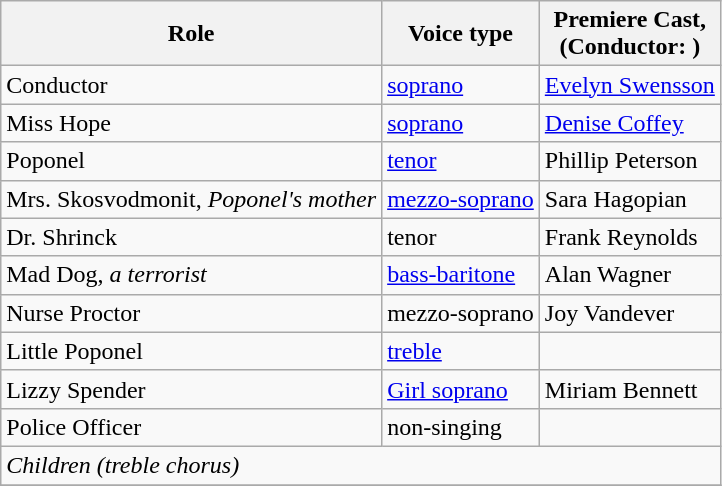<table class="wikitable">
<tr>
<th>Role</th>
<th>Voice type</th>
<th>Premiere Cast, <br> (Conductor: )</th>
</tr>
<tr>
<td>Conductor</td>
<td><a href='#'>soprano</a></td>
<td><a href='#'>Evelyn Swensson</a></td>
</tr>
<tr>
<td>Miss Hope</td>
<td><a href='#'>soprano</a></td>
<td><a href='#'>Denise Coffey</a></td>
</tr>
<tr>
<td>Poponel</td>
<td><a href='#'>tenor</a></td>
<td>Phillip Peterson</td>
</tr>
<tr>
<td>Mrs. Skosvodmonit, <em>Poponel's mother</em></td>
<td><a href='#'>mezzo-soprano</a></td>
<td>Sara Hagopian</td>
</tr>
<tr>
<td>Dr. Shrinck</td>
<td>tenor</td>
<td>Frank Reynolds</td>
</tr>
<tr>
<td>Mad Dog, <em>a terrorist</em></td>
<td><a href='#'>bass-baritone</a></td>
<td>Alan Wagner</td>
</tr>
<tr>
<td>Nurse Proctor</td>
<td>mezzo-soprano</td>
<td>Joy Vandever</td>
</tr>
<tr>
<td>Little Poponel</td>
<td><a href='#'>treble</a></td>
</tr>
<tr>
<td>Lizzy Spender</td>
<td><a href='#'>Girl soprano</a></td>
<td>Miriam Bennett</td>
</tr>
<tr>
<td>Police Officer</td>
<td>non-singing</td>
<td></td>
</tr>
<tr>
<td colspan="3"><em>Children (treble chorus)</em></td>
</tr>
<tr>
</tr>
</table>
